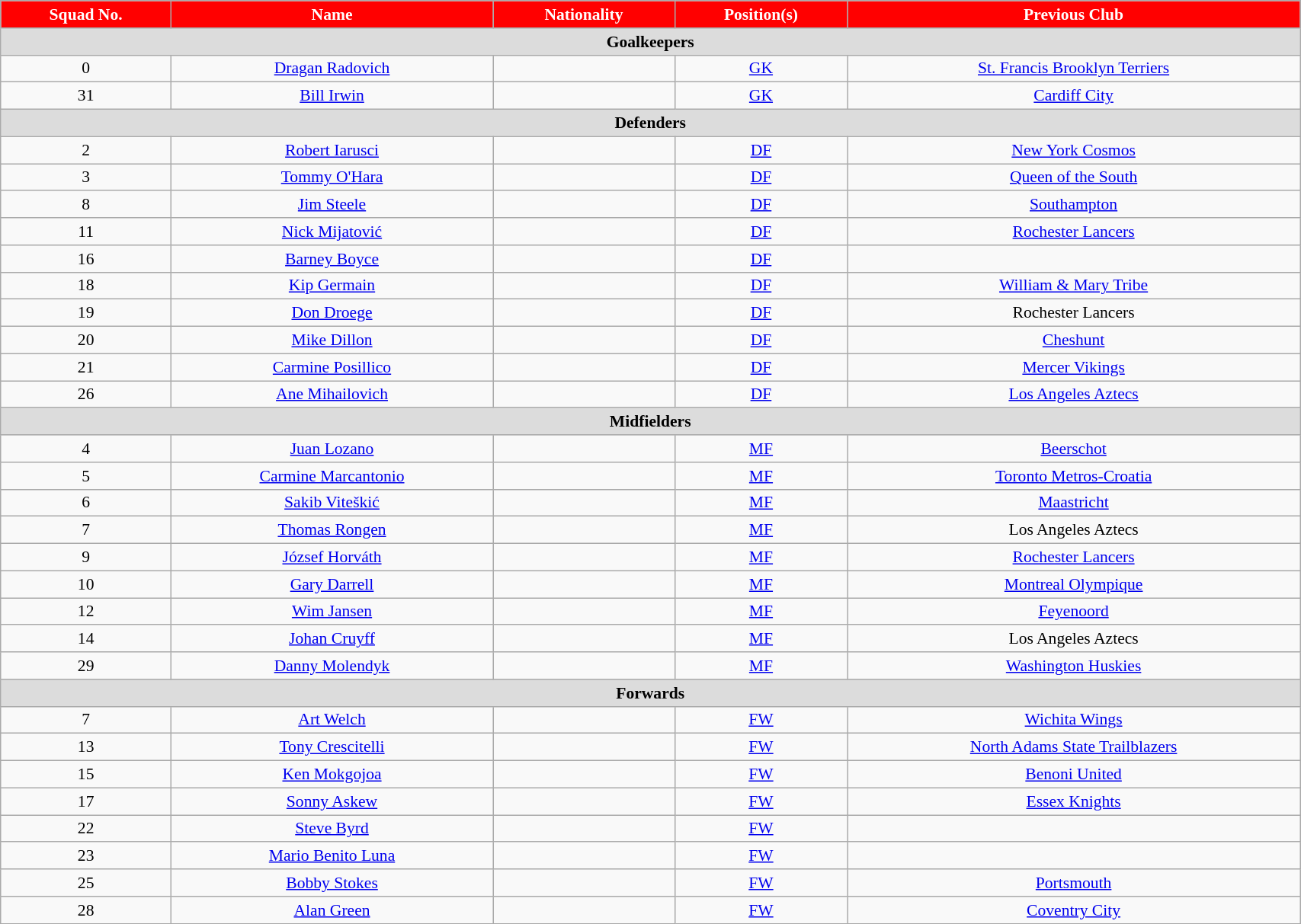<table class="wikitable" style="text-align:center; font-size:90%; width:90%;">
<tr>
<th style="background:#FF0000; color:white; text-align:center;">Squad No.</th>
<th style="background:#FF0000; color:white; text-align:center;">Name</th>
<th style="background:#FF0000; color:white; text-align:center;">Nationality</th>
<th style="background:#FF0000; color:white; text-align:center;">Position(s)</th>
<th style="background:#FF0000; color:white; text-align:center;">Previous Club</th>
</tr>
<tr>
<th colspan="5" style="background:#dcdcdc; text-align:center;"><strong>Goalkeepers</strong></th>
</tr>
<tr>
<td>0</td>
<td><a href='#'>Dragan Radovich</a></td>
<td></td>
<td><a href='#'>GK</a></td>
<td> <a href='#'>St. Francis Brooklyn Terriers</a></td>
</tr>
<tr>
<td>31</td>
<td><a href='#'>Bill Irwin</a></td>
<td></td>
<td><a href='#'>GK</a></td>
<td> <a href='#'>Cardiff City</a></td>
</tr>
<tr>
<th colspan="5" style="background:#dcdcdc; text-align:center;"><strong>Defenders</strong></th>
</tr>
<tr>
<td>2</td>
<td><a href='#'>Robert Iarusci</a></td>
<td></td>
<td><a href='#'>DF</a></td>
<td> <a href='#'>New York Cosmos</a></td>
</tr>
<tr>
<td>3</td>
<td><a href='#'>Tommy O'Hara</a></td>
<td></td>
<td><a href='#'>DF</a></td>
<td> <a href='#'>Queen of the South</a></td>
</tr>
<tr>
<td>8</td>
<td><a href='#'>Jim Steele</a></td>
<td></td>
<td><a href='#'>DF</a></td>
<td> <a href='#'>Southampton</a></td>
</tr>
<tr>
<td>11</td>
<td><a href='#'>Nick Mijatović</a></td>
<td></td>
<td><a href='#'>DF</a></td>
<td> <a href='#'>Rochester Lancers</a></td>
</tr>
<tr>
<td>16</td>
<td><a href='#'>Barney Boyce</a></td>
<td></td>
<td><a href='#'>DF</a></td>
<td></td>
</tr>
<tr>
<td>18</td>
<td><a href='#'>Kip Germain</a></td>
<td></td>
<td><a href='#'>DF</a></td>
<td> <a href='#'>William & Mary Tribe</a></td>
</tr>
<tr>
<td>19</td>
<td><a href='#'>Don Droege</a></td>
<td></td>
<td><a href='#'>DF</a></td>
<td> Rochester Lancers</td>
</tr>
<tr>
<td>20</td>
<td><a href='#'>Mike Dillon</a></td>
<td></td>
<td><a href='#'>DF</a></td>
<td> <a href='#'>Cheshunt</a></td>
</tr>
<tr>
<td>21</td>
<td><a href='#'>Carmine Posillico</a></td>
<td></td>
<td><a href='#'>DF</a></td>
<td> <a href='#'>Mercer Vikings</a></td>
</tr>
<tr>
<td>26</td>
<td><a href='#'>Ane Mihailovich</a></td>
<td></td>
<td><a href='#'>DF</a></td>
<td> <a href='#'>Los Angeles Aztecs</a></td>
</tr>
<tr>
<th colspan="5" style="background:#dcdcdc; text-align:center;"><strong>Midfielders</strong></th>
</tr>
<tr>
<td>4</td>
<td><a href='#'>Juan Lozano</a></td>
<td></td>
<td><a href='#'>MF</a></td>
<td> <a href='#'>Beerschot</a></td>
</tr>
<tr>
<td>5</td>
<td><a href='#'>Carmine Marcantonio</a></td>
<td></td>
<td><a href='#'>MF</a></td>
<td> <a href='#'>Toronto Metros-Croatia</a></td>
</tr>
<tr>
<td>6</td>
<td><a href='#'>Sakib Viteškić</a></td>
<td></td>
<td><a href='#'>MF</a></td>
<td> <a href='#'>Maastricht</a></td>
</tr>
<tr>
<td>7</td>
<td><a href='#'>Thomas Rongen</a></td>
<td></td>
<td><a href='#'>MF</a></td>
<td> Los Angeles Aztecs</td>
</tr>
<tr>
<td>9</td>
<td><a href='#'>József Horváth</a></td>
<td></td>
<td><a href='#'>MF</a></td>
<td> <a href='#'>Rochester Lancers</a></td>
</tr>
<tr>
<td>10</td>
<td><a href='#'>Gary Darrell</a></td>
<td></td>
<td><a href='#'>MF</a></td>
<td> <a href='#'>Montreal Olympique</a></td>
</tr>
<tr>
<td>12</td>
<td><a href='#'>Wim Jansen</a></td>
<td></td>
<td><a href='#'>MF</a></td>
<td> <a href='#'>Feyenoord</a></td>
</tr>
<tr>
<td>14</td>
<td><a href='#'>Johan Cruyff</a></td>
<td></td>
<td><a href='#'>MF</a></td>
<td> Los Angeles Aztecs</td>
</tr>
<tr>
<td>29</td>
<td><a href='#'>Danny Molendyk</a></td>
<td></td>
<td><a href='#'>MF</a></td>
<td> <a href='#'>Washington Huskies</a></td>
</tr>
<tr>
<th colspan="5" style="background:#dcdcdc; text-align:center;"><strong>Forwards</strong></th>
</tr>
<tr>
<td>7</td>
<td><a href='#'>Art Welch</a></td>
<td></td>
<td><a href='#'>FW</a></td>
<td> <a href='#'>Wichita Wings</a></td>
</tr>
<tr>
<td>13</td>
<td><a href='#'>Tony Crescitelli</a></td>
<td></td>
<td><a href='#'>FW</a></td>
<td> <a href='#'>North Adams State Trailblazers</a></td>
</tr>
<tr>
<td>15</td>
<td><a href='#'>Ken Mokgojoa</a></td>
<td></td>
<td><a href='#'>FW</a></td>
<td> <a href='#'>Benoni United</a></td>
</tr>
<tr>
<td>17</td>
<td><a href='#'>Sonny Askew</a></td>
<td></td>
<td><a href='#'>FW</a></td>
<td> <a href='#'>Essex Knights</a></td>
</tr>
<tr>
<td>22</td>
<td><a href='#'>Steve Byrd</a></td>
<td></td>
<td><a href='#'>FW</a></td>
<td></td>
</tr>
<tr>
<td>23</td>
<td><a href='#'>Mario Benito Luna</a></td>
<td></td>
<td><a href='#'>FW</a></td>
<td></td>
</tr>
<tr>
<td>25</td>
<td><a href='#'>Bobby Stokes</a></td>
<td></td>
<td><a href='#'>FW</a></td>
<td> <a href='#'>Portsmouth</a></td>
</tr>
<tr>
<td>28</td>
<td><a href='#'>Alan Green</a></td>
<td></td>
<td><a href='#'>FW</a></td>
<td> <a href='#'>Coventry City</a></td>
</tr>
</table>
